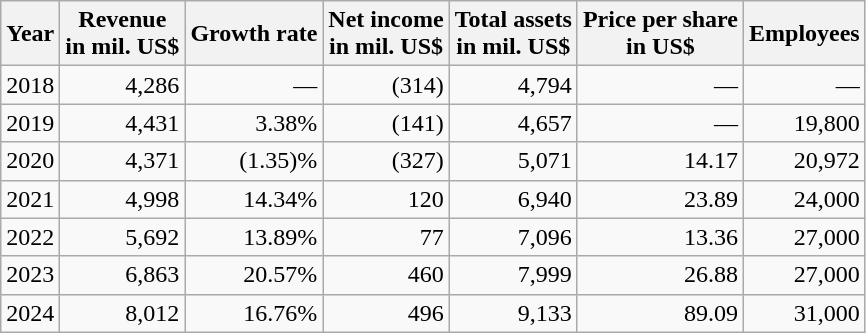<table class="wikitable float-left sortable" style="text-align: right;">
<tr>
<th>Year</th>
<th>Revenue<br>in mil. US$</th>
<th>Growth rate</th>
<th>Net income<br>in mil. US$</th>
<th>Total assets<br>in mil. US$</th>
<th>Price per share<br>in US$</th>
<th>Employees</th>
</tr>
<tr>
<td>2018</td>
<td>4,286</td>
<td>—</td>
<td>(314)</td>
<td>4,794</td>
<td>—</td>
<td>—</td>
</tr>
<tr>
<td>2019</td>
<td>4,431</td>
<td>3.38%</td>
<td>(141)</td>
<td>4,657</td>
<td>—</td>
<td>19,800</td>
</tr>
<tr>
<td>2020</td>
<td>4,371</td>
<td>(1.35)%</td>
<td>(327)</td>
<td>5,071</td>
<td>14.17</td>
<td>20,972</td>
</tr>
<tr>
<td>2021</td>
<td>4,998</td>
<td>14.34%</td>
<td>120</td>
<td>6,940</td>
<td>23.89</td>
<td>24,000</td>
</tr>
<tr>
<td>2022</td>
<td>5,692</td>
<td>13.89%</td>
<td>77</td>
<td>7,096</td>
<td>13.36</td>
<td>27,000</td>
</tr>
<tr>
<td>2023</td>
<td>6,863</td>
<td>20.57%</td>
<td>460</td>
<td>7,999</td>
<td>26.88</td>
<td>27,000</td>
</tr>
<tr>
<td>2024</td>
<td>8,012</td>
<td>16.76%</td>
<td>496</td>
<td>9,133</td>
<td>89.09</td>
<td>31,000</td>
</tr>
</table>
